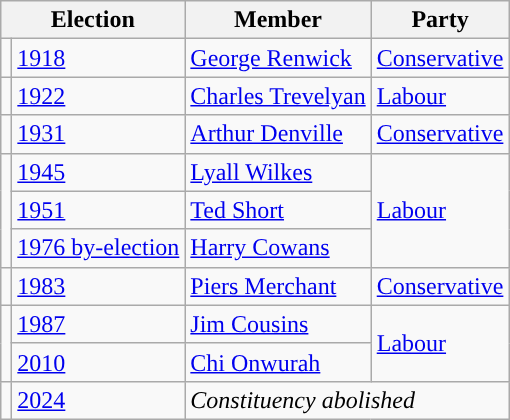<table class="wikitable">
<tr>
<th colspan="2">Election</th>
<th>Member</th>
<th>Party</th>
</tr>
<tr>
<td style="color:inherit;background-color: "></td>
<td><a href='#'>1918</a></td>
<td><a href='#'>George Renwick</a></td>
<td><a href='#'>Conservative</a></td>
</tr>
<tr>
<td style="color:inherit;background-color: "></td>
<td><a href='#'>1922</a></td>
<td><a href='#'>Charles Trevelyan</a></td>
<td><a href='#'>Labour</a></td>
</tr>
<tr>
<td style="color:inherit;background-color: "></td>
<td><a href='#'>1931</a></td>
<td><a href='#'>Arthur Denville</a></td>
<td><a href='#'>Conservative</a></td>
</tr>
<tr>
<td rowspan="3" style="color:inherit;background-color: "></td>
<td><a href='#'>1945</a></td>
<td><a href='#'>Lyall Wilkes</a></td>
<td rowspan="3"><a href='#'>Labour</a></td>
</tr>
<tr>
<td><a href='#'>1951</a></td>
<td><a href='#'>Ted Short</a></td>
</tr>
<tr>
<td><a href='#'>1976 by-election</a></td>
<td><a href='#'>Harry Cowans</a></td>
</tr>
<tr>
<td style="color:inherit;background-color: "></td>
<td><a href='#'>1983</a></td>
<td><a href='#'>Piers Merchant</a></td>
<td><a href='#'>Conservative</a></td>
</tr>
<tr>
<td rowspan="2" style="color:inherit;background-color: "></td>
<td><a href='#'>1987</a></td>
<td><a href='#'>Jim Cousins</a></td>
<td rowspan="2"><a href='#'>Labour</a></td>
</tr>
<tr>
<td><a href='#'>2010</a></td>
<td><a href='#'>Chi Onwurah</a></td>
</tr>
<tr>
<td></td>
<td><a href='#'>2024</a></td>
<td colspan="2"><em>Constituency abolished</em></td>
</tr>
</table>
